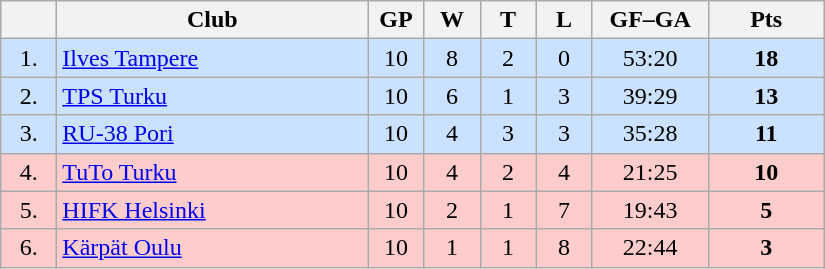<table class="wikitable">
<tr>
<th width="30"></th>
<th width="200">Club</th>
<th width="30">GP</th>
<th width="30">W</th>
<th width="30">T</th>
<th width="30">L</th>
<th width="70">GF–GA</th>
<th width="70">Pts</th>
</tr>
<tr bgcolor="#CAE1FF" align="center">
<td>1.</td>
<td align="left"><a href='#'>Ilves Tampere</a></td>
<td>10</td>
<td>8</td>
<td>2</td>
<td>0</td>
<td>53:20</td>
<td><strong>18</strong></td>
</tr>
<tr bgcolor="#CAE1FF" align="center">
<td>2.</td>
<td align="left"><a href='#'>TPS Turku</a></td>
<td>10</td>
<td>6</td>
<td>1</td>
<td>3</td>
<td>39:29</td>
<td><strong>13</strong></td>
</tr>
<tr bgcolor="#CAE1FF" align="center">
<td>3.</td>
<td align="left"><a href='#'>RU-38 Pori</a></td>
<td>10</td>
<td>4</td>
<td>3</td>
<td>3</td>
<td>35:28</td>
<td><strong>11</strong></td>
</tr>
<tr bgcolor="#FFCCCC" align="center">
<td>4.</td>
<td align="left"><a href='#'>TuTo Turku</a></td>
<td>10</td>
<td>4</td>
<td>2</td>
<td>4</td>
<td>21:25</td>
<td><strong>10</strong></td>
</tr>
<tr bgcolor="#FFCCCC" align="center">
<td>5.</td>
<td align="left"><a href='#'>HIFK Helsinki</a></td>
<td>10</td>
<td>2</td>
<td>1</td>
<td>7</td>
<td>19:43</td>
<td><strong>5</strong></td>
</tr>
<tr bgcolor="#FFCCCC" align="center">
<td>6.</td>
<td align="left"><a href='#'>Kärpät Oulu</a></td>
<td>10</td>
<td>1</td>
<td>1</td>
<td>8</td>
<td>22:44</td>
<td><strong>3</strong></td>
</tr>
</table>
